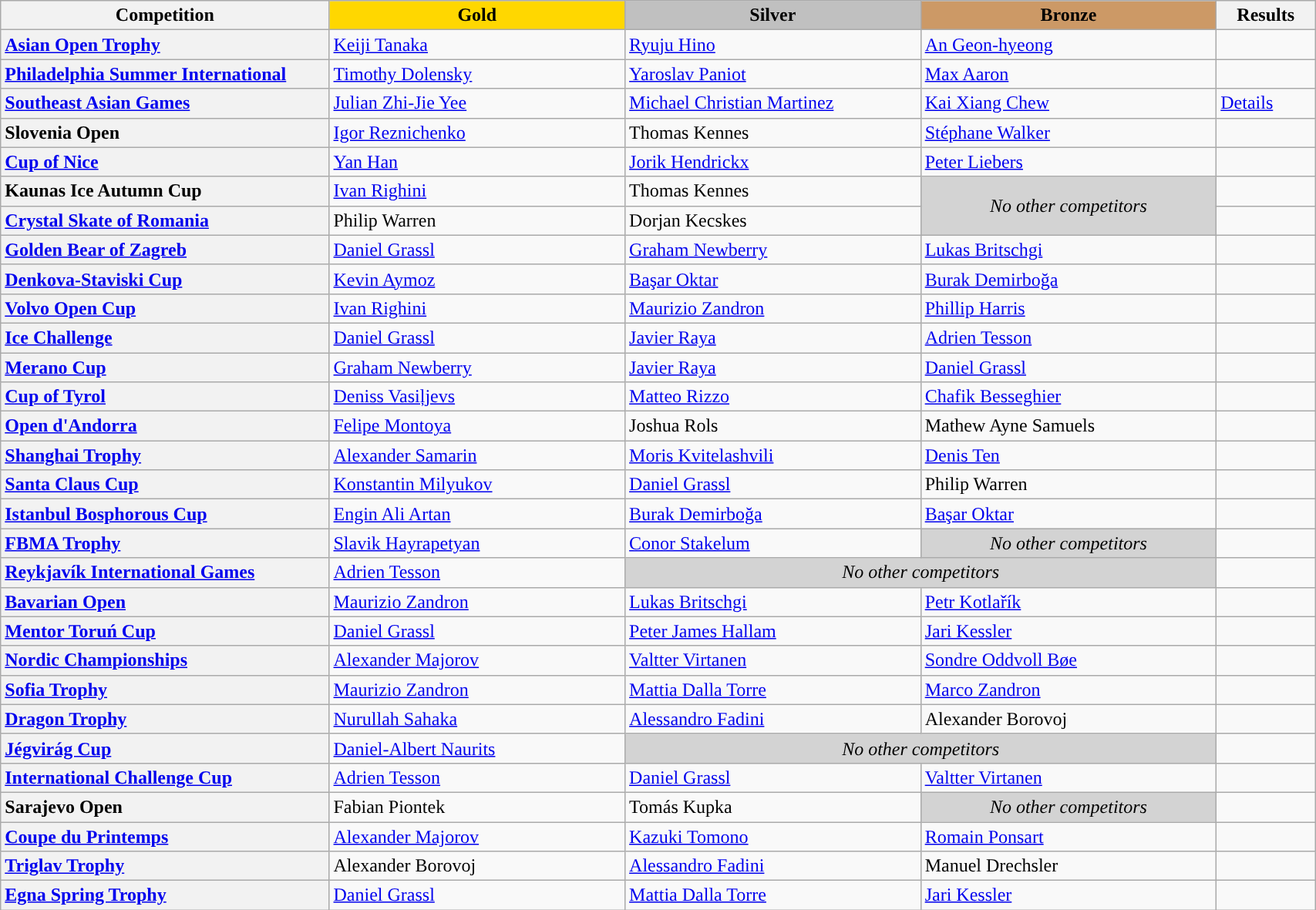<table class="wikitable unsortable" style="text-align:left; width:90%;">
<tr>
<th scope="col" style="text-align:center; width:25%;">Competition</th>
<td scope="col" style="text-align:center; width:22.5%; background:gold"><strong>Gold</strong></td>
<td scope="col" style="text-align:center; width:22.5%; background:silver"><strong>Silver</strong></td>
<td scope="col" style="text-align:center; width:22.5%; background:#c96"><strong>Bronze</strong></td>
<th scope="col" style="text-align:center; width:7.5%;">Results</th>
</tr>
<tr>
<th scope="row" style="text-align:left"> <a href='#'>Asian Open Trophy</a></th>
<td> <a href='#'>Keiji Tanaka</a></td>
<td> <a href='#'>Ryuju Hino</a></td>
<td> <a href='#'>An Geon-hyeong</a></td>
<td></td>
</tr>
<tr>
<th scope="row" style="text-align:left"> <a href='#'>Philadelphia Summer International</a></th>
<td> <a href='#'>Timothy Dolensky</a></td>
<td> <a href='#'>Yaroslav Paniot</a></td>
<td> <a href='#'>Max Aaron</a></td>
<td></td>
</tr>
<tr>
<th scope="row" style="text-align:left"> <a href='#'>Southeast Asian Games</a></th>
<td> <a href='#'>Julian Zhi-Jie Yee</a></td>
<td> <a href='#'>Michael Christian Martinez</a></td>
<td> <a href='#'>Kai Xiang Chew</a></td>
<td><a href='#'>Details</a></td>
</tr>
<tr>
<th scope="row" style="text-align:left"> Slovenia Open</th>
<td> <a href='#'>Igor Reznichenko</a></td>
<td> Thomas Kennes</td>
<td> <a href='#'>Stéphane Walker</a></td>
<td></td>
</tr>
<tr>
<th scope="row" style="text-align:left"> <a href='#'>Cup of Nice</a></th>
<td> <a href='#'>Yan Han</a></td>
<td> <a href='#'>Jorik Hendrickx</a></td>
<td> <a href='#'>Peter Liebers</a></td>
<td></td>
</tr>
<tr>
<th scope="row" style="text-align:left"> Kaunas Ice Autumn Cup</th>
<td> <a href='#'>Ivan Righini</a></td>
<td> Thomas Kennes</td>
<td rowspan="2" align="center" bgcolor="lightgray"><em>No other competitors</em></td>
<td></td>
</tr>
<tr>
<th scope="row" style="text-align:left"> <a href='#'>Crystal Skate of Romania</a></th>
<td> Philip Warren</td>
<td> Dorjan Kecskes</td>
<td></td>
</tr>
<tr>
<th scope="row" style="text-align:left"> <a href='#'>Golden Bear of Zagreb</a></th>
<td> <a href='#'>Daniel Grassl</a></td>
<td> <a href='#'>Graham Newberry</a></td>
<td> <a href='#'>Lukas Britschgi</a></td>
<td></td>
</tr>
<tr>
<th scope="row" style="text-align:left"> <a href='#'>Denkova-Staviski Cup</a></th>
<td> <a href='#'>Kevin Aymoz</a></td>
<td> <a href='#'>Başar Oktar</a></td>
<td> <a href='#'>Burak Demirboğa</a></td>
<td></td>
</tr>
<tr>
<th scope="row" style="text-align:left"> <a href='#'>Volvo Open Cup</a></th>
<td> <a href='#'>Ivan Righini</a></td>
<td> <a href='#'>Maurizio Zandron</a></td>
<td> <a href='#'>Phillip Harris</a></td>
<td></td>
</tr>
<tr>
<th scope="row" style="text-align:left"> <a href='#'>Ice Challenge</a></th>
<td> <a href='#'>Daniel Grassl</a></td>
<td> <a href='#'>Javier Raya</a></td>
<td> <a href='#'>Adrien Tesson</a></td>
<td></td>
</tr>
<tr>
<th scope="row" style="text-align:left"> <a href='#'>Merano Cup</a></th>
<td> <a href='#'>Graham Newberry</a></td>
<td> <a href='#'>Javier Raya</a></td>
<td>  <a href='#'>Daniel Grassl</a></td>
<td></td>
</tr>
<tr>
<th scope="row" style="text-align:left"> <a href='#'>Cup of Tyrol</a></th>
<td> <a href='#'>Deniss Vasiļjevs</a></td>
<td> <a href='#'>Matteo Rizzo</a></td>
<td> <a href='#'>Chafik Besseghier</a></td>
<td></td>
</tr>
<tr>
<th scope="row" style="text-align:left"> <a href='#'>Open d'Andorra</a></th>
<td> <a href='#'>Felipe Montoya</a></td>
<td> Joshua Rols</td>
<td> Mathew Ayne Samuels</td>
<td></td>
</tr>
<tr>
<th scope="row" style="text-align:left"> <a href='#'>Shanghai Trophy</a></th>
<td> <a href='#'>Alexander Samarin</a></td>
<td> <a href='#'>Moris Kvitelashvili</a></td>
<td>  <a href='#'>Denis Ten</a></td>
<td></td>
</tr>
<tr>
<th scope="row" style="text-align:left"> <a href='#'>Santa Claus Cup</a></th>
<td>  <a href='#'>Konstantin Milyukov</a></td>
<td>  <a href='#'>Daniel Grassl</a></td>
<td>  Philip Warren</td>
<td></td>
</tr>
<tr>
<th scope="row" style="text-align:left"> <a href='#'>Istanbul Bosphorous Cup</a></th>
<td> <a href='#'>Engin Ali Artan</a></td>
<td> <a href='#'>Burak Demirboğa</a></td>
<td> <a href='#'>Başar Oktar</a></td>
<td></td>
</tr>
<tr>
<th scope="row" style="text-align:left"> <a href='#'>FBMA Trophy</a></th>
<td> <a href='#'>Slavik Hayrapetyan</a></td>
<td> <a href='#'>Conor Stakelum</a></td>
<td align=center bgcolor="lightgray"><em>No other competitors</em></td>
<td></td>
</tr>
<tr>
<th scope="row" style="text-align:left"> <a href='#'>Reykjavík International Games</a></th>
<td> <a href='#'>Adrien Tesson</a></td>
<td colspan=2 align=center bgcolor="lightgray"><em>No other competitors</em></td>
<td></td>
</tr>
<tr>
<th scope="row" style="text-align:left"> <a href='#'>Bavarian Open</a></th>
<td> <a href='#'>Maurizio Zandron</a></td>
<td> <a href='#'>Lukas Britschgi</a></td>
<td> <a href='#'>Petr Kotlařík</a></td>
<td></td>
</tr>
<tr>
<th scope="row" style="text-align:left"> <a href='#'>Mentor Toruń Cup</a></th>
<td> <a href='#'>Daniel Grassl</a></td>
<td> <a href='#'>Peter James Hallam</a></td>
<td> <a href='#'>Jari Kessler</a></td>
<td></td>
</tr>
<tr>
<th scope="row" style="text-align:left"> <a href='#'>Nordic Championships</a></th>
<td> <a href='#'>Alexander Majorov</a></td>
<td> <a href='#'>Valtter Virtanen</a></td>
<td> <a href='#'>Sondre Oddvoll Bøe</a></td>
<td></td>
</tr>
<tr>
<th scope="row" style="text-align:left"> <a href='#'>Sofia Trophy</a></th>
<td> <a href='#'>Maurizio Zandron</a></td>
<td> <a href='#'>Mattia Dalla Torre</a></td>
<td> <a href='#'>Marco Zandron</a></td>
<td></td>
</tr>
<tr>
<th scope="row" style="text-align:left"> <a href='#'>Dragon Trophy</a></th>
<td> <a href='#'>Nurullah Sahaka</a></td>
<td> <a href='#'>Alessandro Fadini</a></td>
<td> Alexander Borovoj</td>
<td></td>
</tr>
<tr>
<th scope="row" style="text-align:left"> <a href='#'>Jégvirág Cup</a></th>
<td> <a href='#'>Daniel-Albert Naurits</a></td>
<td colspan=2 align=center bgcolor="lightgray"><em>No other competitors</em></td>
<td></td>
</tr>
<tr>
<th scope="row" style="text-align:left"> <a href='#'>International Challenge Cup</a></th>
<td> <a href='#'>Adrien Tesson</a></td>
<td> <a href='#'>Daniel Grassl</a></td>
<td> <a href='#'>Valtter Virtanen</a></td>
<td></td>
</tr>
<tr>
<th scope="row" style="text-align:left"> Sarajevo Open</th>
<td> Fabian Piontek</td>
<td> Tomás Kupka</td>
<td align="center" bgcolor="lightgray"><em>No other competitors</em></td>
<td></td>
</tr>
<tr>
<th scope="row" style="text-align:left"> <a href='#'>Coupe du Printemps</a></th>
<td> <a href='#'>Alexander Majorov</a></td>
<td> <a href='#'>Kazuki Tomono</a></td>
<td> <a href='#'>Romain Ponsart</a></td>
<td></td>
</tr>
<tr>
<th scope="row" style="text-align:left"> <a href='#'>Triglav Trophy</a></th>
<td> Alexander Borovoj</td>
<td> <a href='#'>Alessandro Fadini</a></td>
<td> Manuel Drechsler</td>
<td></td>
</tr>
<tr>
<th scope="row" style="text-align:left"> <a href='#'>Egna Spring Trophy</a></th>
<td> <a href='#'>Daniel Grassl</a></td>
<td> <a href='#'>Mattia Dalla Torre</a></td>
<td> <a href='#'>Jari Kessler</a></td>
<td></td>
</tr>
</table>
